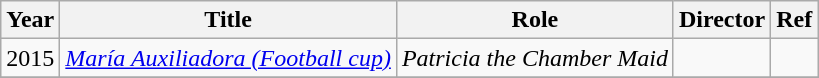<table class="wikitable">
<tr>
<th>Year</th>
<th>Title</th>
<th>Role</th>
<th>Director</th>
<th>Ref</th>
</tr>
<tr>
<td>2015</td>
<td><em><a href='#'>María Auxiliadora (Football cup)</a></em></td>
<td><em>Patricia the Chamber Maid</em></td>
<td></td>
<td></td>
</tr>
<tr>
</tr>
</table>
